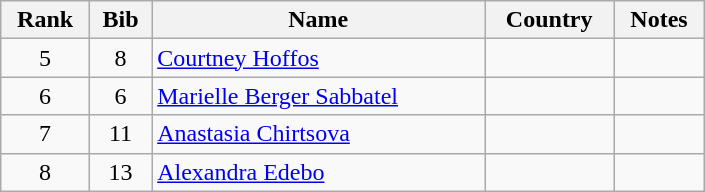<table class="wikitable" style="text-align:center; width:470px">
<tr>
<th>Rank</th>
<th>Bib</th>
<th>Name</th>
<th>Country</th>
<th>Notes</th>
</tr>
<tr>
<td>5</td>
<td>8</td>
<td align=left><a href='#'>Courtney Hoffos</a></td>
<td align=left></td>
<td></td>
</tr>
<tr>
<td>6</td>
<td>6</td>
<td align=left><a href='#'>Marielle Berger Sabbatel</a></td>
<td align=left></td>
<td></td>
</tr>
<tr>
<td>7</td>
<td>11</td>
<td align=left><a href='#'>Anastasia Chirtsova</a></td>
<td align=left></td>
<td></td>
</tr>
<tr>
<td>8</td>
<td>13</td>
<td align=left><a href='#'>Alexandra Edebo</a></td>
<td align=left></td>
<td></td>
</tr>
</table>
